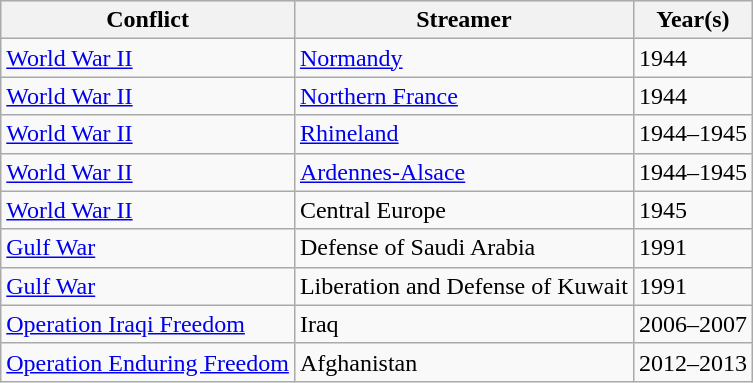<table class="wikitable" align="left">
<tr bgcolor="#efefef">
<th>Conflict</th>
<th>Streamer</th>
<th>Year(s)</th>
</tr>
<tr>
<td><a href='#'>World War II</a></td>
<td><a href='#'>Normandy</a></td>
<td>1944</td>
</tr>
<tr>
<td><a href='#'>World War II</a></td>
<td><a href='#'>Northern France</a></td>
<td>1944</td>
</tr>
<tr>
<td><a href='#'>World War II</a></td>
<td><a href='#'>Rhineland</a></td>
<td>1944–1945</td>
</tr>
<tr>
<td><a href='#'>World War II</a></td>
<td><a href='#'>Ardennes-Alsace</a></td>
<td>1944–1945</td>
</tr>
<tr>
<td><a href='#'>World War II</a></td>
<td>Central Europe</td>
<td>1945</td>
</tr>
<tr>
<td><a href='#'>Gulf War</a></td>
<td>Defense of Saudi Arabia</td>
<td>1991</td>
</tr>
<tr>
<td><a href='#'>Gulf War</a></td>
<td>Liberation and Defense of Kuwait</td>
<td>1991</td>
</tr>
<tr>
<td><a href='#'>Operation Iraqi Freedom</a></td>
<td>Iraq</td>
<td>2006–2007</td>
</tr>
<tr>
<td><a href='#'>Operation Enduring Freedom</a></td>
<td>Afghanistan</td>
<td>2012–2013</td>
</tr>
</table>
